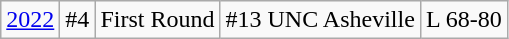<table class="wikitable">
<tr align="center">
<td><a href='#'>2022</a></td>
<td>#4</td>
<td>First Round</td>
<td>#13 UNC Asheville</td>
<td>L 68-80</td>
</tr>
</table>
